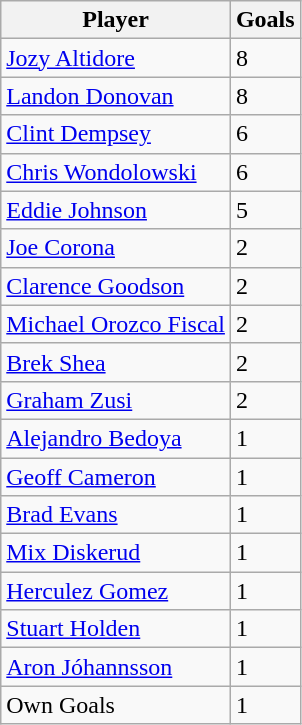<table class="wikitable sortable" style="text-align: left;">
<tr>
<th>Player</th>
<th>Goals</th>
</tr>
<tr>
<td><a href='#'>Jozy Altidore</a></td>
<td>8</td>
</tr>
<tr>
<td><a href='#'>Landon Donovan</a></td>
<td>8</td>
</tr>
<tr>
<td><a href='#'>Clint Dempsey</a></td>
<td>6</td>
</tr>
<tr>
<td><a href='#'>Chris Wondolowski</a></td>
<td>6</td>
</tr>
<tr>
<td><a href='#'>Eddie Johnson</a></td>
<td>5</td>
</tr>
<tr>
<td><a href='#'>Joe Corona</a></td>
<td>2</td>
</tr>
<tr>
<td><a href='#'>Clarence Goodson</a></td>
<td>2</td>
</tr>
<tr>
<td><a href='#'>Michael Orozco Fiscal</a></td>
<td>2</td>
</tr>
<tr>
<td><a href='#'>Brek Shea</a></td>
<td>2</td>
</tr>
<tr>
<td><a href='#'>Graham Zusi</a></td>
<td>2</td>
</tr>
<tr>
<td><a href='#'>Alejandro Bedoya</a></td>
<td>1</td>
</tr>
<tr>
<td><a href='#'>Geoff Cameron</a></td>
<td>1</td>
</tr>
<tr>
<td><a href='#'>Brad Evans</a></td>
<td>1</td>
</tr>
<tr>
<td><a href='#'>Mix Diskerud</a></td>
<td>1</td>
</tr>
<tr>
<td><a href='#'>Herculez Gomez</a></td>
<td>1</td>
</tr>
<tr>
<td><a href='#'>Stuart Holden</a></td>
<td>1</td>
</tr>
<tr>
<td><a href='#'>Aron Jóhannsson</a></td>
<td>1</td>
</tr>
<tr>
<td>Own Goals</td>
<td>1</td>
</tr>
</table>
